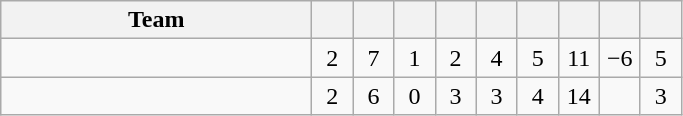<table class="wikitable sortable" style="text-align:center">
<tr>
<th width=200>Team</th>
<th width=20></th>
<th width=20></th>
<th width=20></th>
<th width=20></th>
<th width=20></th>
<th width=20></th>
<th width=20></th>
<th width=20></th>
<th width=20></th>
</tr>
<tr>
<td align=left></td>
<td>2</td>
<td>7</td>
<td>1</td>
<td>2</td>
<td>4</td>
<td>5</td>
<td>11</td>
<td>−6</td>
<td>5</td>
</tr>
<tr>
<td align=left></td>
<td>2</td>
<td>6</td>
<td>0</td>
<td>3</td>
<td>3</td>
<td>4</td>
<td>14</td>
<td></td>
<td>3</td>
</tr>
</table>
